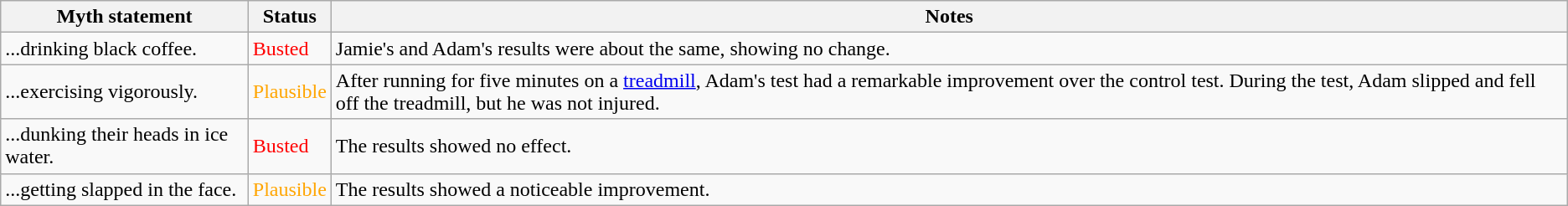<table class="wikitable plainrowheaders">
<tr>
<th>Myth statement</th>
<th>Status</th>
<th>Notes</th>
</tr>
<tr>
<td>...drinking black coffee.</td>
<td style="color:red">Busted</td>
<td>Jamie's and Adam's results were about the same, showing no change.</td>
</tr>
<tr>
<td>...exercising vigorously.</td>
<td style="color:orange">Plausible</td>
<td>After running for five minutes on a <a href='#'>treadmill</a>, Adam's test had a remarkable improvement over the control test. During the test, Adam slipped and fell off the treadmill, but he was not injured.</td>
</tr>
<tr>
<td>...dunking their heads in ice water.</td>
<td style="color:red">Busted</td>
<td>The results showed no effect.</td>
</tr>
<tr>
<td>...getting slapped in the face.</td>
<td style="color:orange">Plausible</td>
<td>The results showed a noticeable improvement.</td>
</tr>
</table>
